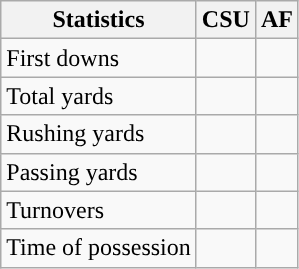<table class="wikitable" style="float: left;">
<tr>
<th>Statistics</th>
<th>CSU</th>
<th>AF</th>
</tr>
<tr>
<td>First downs</td>
<td></td>
<td></td>
</tr>
<tr>
<td>Total yards</td>
<td></td>
<td></td>
</tr>
<tr>
<td>Rushing yards</td>
<td></td>
<td></td>
</tr>
<tr>
<td>Passing yards</td>
<td></td>
<td></td>
</tr>
<tr>
<td>Turnovers</td>
<td></td>
<td></td>
</tr>
<tr>
<td>Time of possession</td>
<td></td>
<td></td>
</tr>
</table>
